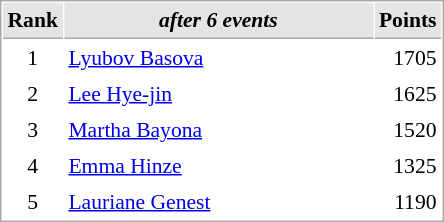<table cellspacing="1" cellpadding="3" style="border:1px solid #aaa; font-size:90%;">
<tr style="background:#e4e4e4;">
<th style="border-bottom:1px solid #aaa; width:10px;">Rank</th>
<th style="border-bottom:1px solid #aaa; width:200px; white-space:nowrap;"><em>after 6 events</em> </th>
<th style="border-bottom:1px solid #aaa; width:20px;">Points</th>
</tr>
<tr>
<td align=center>1</td>
<td> <a href='#'>Lyubov Basova</a></td>
<td align=right>1705</td>
</tr>
<tr>
<td align=center>2</td>
<td> <a href='#'>Lee Hye-jin</a></td>
<td align=right>1625</td>
</tr>
<tr>
<td align=center>3</td>
<td> <a href='#'>Martha Bayona</a></td>
<td align=right>1520</td>
</tr>
<tr>
<td align=center>4</td>
<td> <a href='#'>Emma Hinze</a></td>
<td align=right>1325</td>
</tr>
<tr>
<td align=center>5</td>
<td> <a href='#'>Lauriane Genest</a></td>
<td align=right>1190</td>
</tr>
</table>
